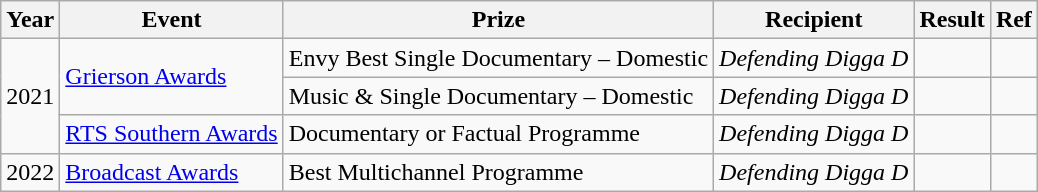<table class ="wikitable">
<tr>
<th>Year</th>
<th>Event</th>
<th>Prize</th>
<th>Recipient</th>
<th>Result</th>
<th>Ref</th>
</tr>
<tr>
<td rowspan="3">2021</td>
<td rowspan="2"><a href='#'>Grierson Awards</a></td>
<td>Envy Best Single Documentary – Domestic</td>
<td><em>Defending Digga D</em></td>
<td></td>
<td></td>
</tr>
<tr>
<td>Music & Single Documentary – Domestic</td>
<td><em>Defending Digga D</em></td>
<td></td>
<td></td>
</tr>
<tr>
<td><a href='#'>RTS Southern Awards</a></td>
<td>Documentary or Factual Programme</td>
<td><em>Defending Digga D</em></td>
<td></td>
<td></td>
</tr>
<tr>
<td rowspan="1">2022</td>
<td><a href='#'>Broadcast Awards</a></td>
<td>Best Multichannel Programme</td>
<td><em>Defending Digga D</em></td>
<td></td>
<td></td>
</tr>
</table>
